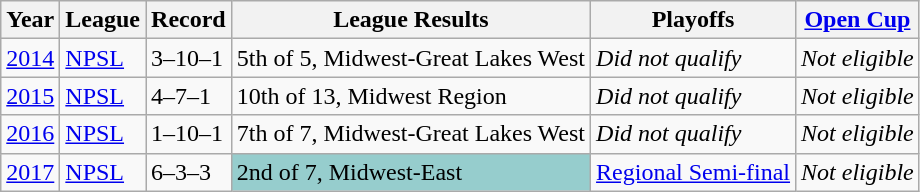<table class="wikitable">
<tr>
<th>Year</th>
<th>League</th>
<th>Record</th>
<th>League Results</th>
<th>Playoffs</th>
<th><a href='#'>Open Cup</a></th>
</tr>
<tr>
<td><a href='#'>2014</a></td>
<td><a href='#'>NPSL</a></td>
<td>3–10–1</td>
<td>5th of 5, Midwest-Great Lakes West</td>
<td><em>Did not qualify</em></td>
<td><em>Not eligible</em></td>
</tr>
<tr>
<td><a href='#'>2015</a></td>
<td><a href='#'>NPSL</a></td>
<td>4–7–1</td>
<td>10th of 13, Midwest Region</td>
<td><em>Did not qualify</em></td>
<td><em>Not eligible</em></td>
</tr>
<tr>
<td><a href='#'>2016</a></td>
<td><a href='#'>NPSL</a></td>
<td>1–10–1</td>
<td>7th of 7, Midwest-Great Lakes West</td>
<td><em>Did not qualify</em></td>
<td><em>Not eligible</em></td>
</tr>
<tr>
<td><a href='#'>2017</a></td>
<td><a href='#'>NPSL</a></td>
<td>6–3–3</td>
<td bgcolor=#96CDCD>2nd of 7, Midwest-East</td>
<td><a href='#'>Regional Semi-final</a></td>
<td><em>Not eligible</em></td>
</tr>
</table>
